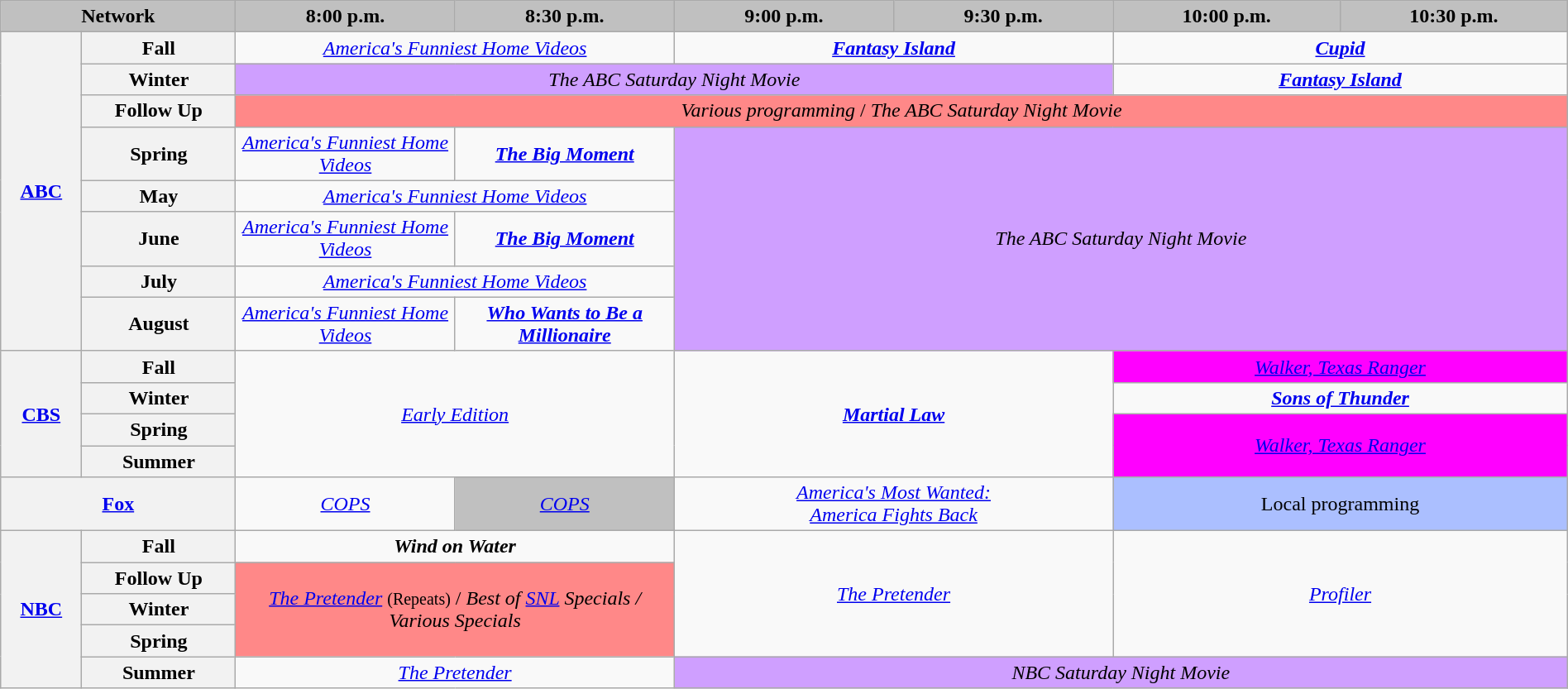<table class="wikitable" style="width:100%;margin-right:0;text-align:center">
<tr>
<th colspan="2" style="background-color:#C0C0C0;text-align:center;width:15%;">Network</th>
<th style="background-color:#C0C0C0;text-align:center;width:14%;">8:00 p.m.</th>
<th style="background-color:#C0C0C0;text-align:center;width:14%;">8:30 p.m.</th>
<th style="background-color:#C0C0C0;text-align:center;width:14%;">9:00 p.m.</th>
<th style="background-color:#C0C0C0;text-align:center;width:14%;">9:30 p.m.</th>
<th style="background-color:#C0C0C0;text-align:center">10:00 p.m.</th>
<th style="background-color:#C0C0C0;text-align:center">10:30 p.m.</th>
</tr>
<tr>
<th rowspan="8"><a href='#'>ABC</a></th>
<th>Fall</th>
<td colspan="2"><em><a href='#'>America's Funniest Home Videos</a></em></td>
<td colspan="2"><strong><em><a href='#'>Fantasy Island</a></em></strong></td>
<td colspan="2"><strong><em><a href='#'>Cupid</a></em></strong></td>
</tr>
<tr>
<th>Winter</th>
<td bgcolor="#CF9FFF" colspan="4"><em>The ABC Saturday Night Movie</em></td>
<td colspan="2"><strong><em><a href='#'>Fantasy Island</a></em></strong></td>
</tr>
<tr>
<th>Follow Up</th>
<td colspan="6" bgcolor="#FF8888"><em>Various programming</em> / <em>The ABC Saturday Night Movie</em></td>
</tr>
<tr>
<th>Spring</th>
<td><em><a href='#'>America's Funniest Home Videos</a></em></td>
<td><strong><em><a href='#'>The Big Moment</a></em></strong></td>
<td bgcolor="#CF9FFF" colspan="4" rowspan="5"><em>The ABC Saturday Night Movie</em></td>
</tr>
<tr>
<th>May</th>
<td colspan="2"><em><a href='#'>America's Funniest Home Videos</a></em></td>
</tr>
<tr>
<th>June</th>
<td><em><a href='#'>America's Funniest Home Videos</a></em></td>
<td><strong><em><a href='#'>The Big Moment</a></em></strong></td>
</tr>
<tr>
<th>July</th>
<td colspan="2"><em><a href='#'>America's Funniest Home Videos</a></em></td>
</tr>
<tr>
<th>August</th>
<td><em><a href='#'>America's Funniest Home Videos</a></em></td>
<td><strong><em><a href='#'>Who Wants to Be a Millionaire</a></em></strong></td>
</tr>
<tr>
<th rowspan="4"><a href='#'>CBS</a></th>
<th>Fall</th>
<td rowspan="4" colspan="2"><em><a href='#'>Early Edition</a></em></td>
<td rowspan="4" colspan="2"><strong><em><a href='#'>Martial Law</a></em></strong></td>
<td colspan="2" style="background:#FF00FF;"><em><a href='#'>Walker, Texas Ranger</a></em> </td>
</tr>
<tr>
<th>Winter</th>
<td colspan="2"><strong><em><a href='#'>Sons of Thunder</a></em></strong></td>
</tr>
<tr>
<th>Spring</th>
<td rowspan="2" colspan="2" style="background:#FF00FF;"><em><a href='#'>Walker, Texas Ranger</a></em> </td>
</tr>
<tr>
<th>Summer</th>
</tr>
<tr>
<th colspan="2"><a href='#'>Fox</a></th>
<td><em><a href='#'>COPS</a></em></td>
<td style="background:#C0C0C0;"><em><a href='#'>COPS</a></em> </td>
<td colspan="2"><em><a href='#'>America's Most Wanted:<br>America Fights Back</a></em></td>
<td colspan="2" style="background:#abbfff;">Local programming</td>
</tr>
<tr>
<th rowspan="5"><a href='#'>NBC</a></th>
<th>Fall</th>
<td colspan="2"><strong><em>Wind on Water</em></strong></td>
<td colspan="2" rowspan="4"><em><a href='#'>The Pretender</a></em></td>
<td colspan="2" rowspan="4"><em><a href='#'>Profiler</a></em></td>
</tr>
<tr>
<th>Follow Up</th>
<td colspan="2" rowspan="3" bgcolor="#FF8888"><em><a href='#'>The Pretender</a></em> <small>(Repeats)</small> / <em>Best of <a href='#'>SNL</a> Specials / Various Specials</em></td>
</tr>
<tr>
<th>Winter</th>
</tr>
<tr>
<th>Spring</th>
</tr>
<tr>
<th>Summer</th>
<td colspan="2"><em><a href='#'>The Pretender</a></em></td>
<td bgcolor="#CF9FFF" colspan="4"><em>NBC Saturday Night Movie</em></td>
</tr>
</table>
